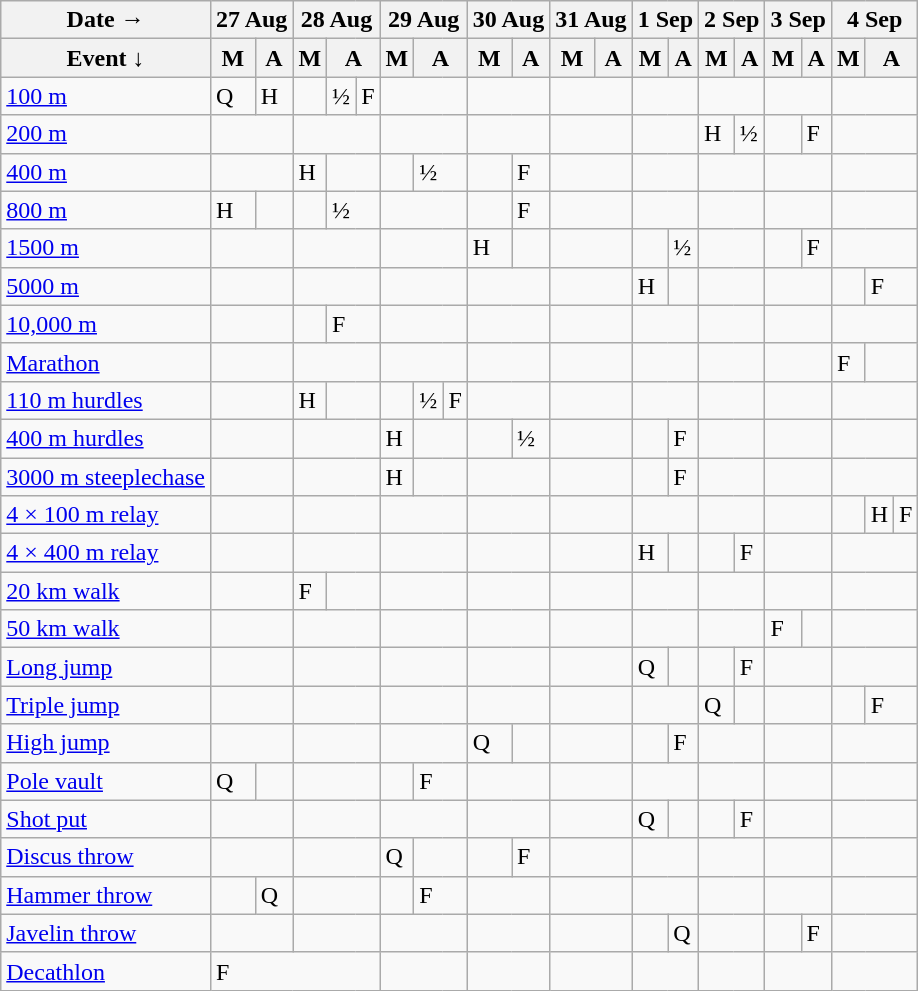<table class="wikitable athletics-schedule">
<tr>
<th>Date →</th>
<th colspan="2">27 Aug</th>
<th colspan="3">28 Aug</th>
<th colspan="3">29 Aug</th>
<th colspan="2">30 Aug</th>
<th colspan="2">31 Aug</th>
<th colspan="2">1 Sep</th>
<th colspan="2">2 Sep</th>
<th colspan="2">3 Sep</th>
<th colspan="3">4 Sep</th>
</tr>
<tr>
<th>Event ↓</th>
<th>M</th>
<th>A</th>
<th>M</th>
<th colspan="2">A</th>
<th>M</th>
<th colspan="2">A</th>
<th>M</th>
<th>A</th>
<th>M</th>
<th>A</th>
<th>M</th>
<th>A</th>
<th>M</th>
<th>A</th>
<th>M</th>
<th>A</th>
<th>M</th>
<th colspan="2">A</th>
</tr>
<tr>
<td class="event"><a href='#'>100 m</a></td>
<td class="qualifiers">Q</td>
<td class="heats">H</td>
<td></td>
<td class="semifinals">½</td>
<td class="final">F</td>
<td colspan="3"></td>
<td colspan="2"></td>
<td colspan="2"></td>
<td colspan="2"></td>
<td colspan="2"></td>
<td colspan="2"></td>
<td colspan="3"></td>
</tr>
<tr>
<td class="event"><a href='#'>200 m</a></td>
<td colspan="2"></td>
<td colspan="3"></td>
<td colspan="3"></td>
<td colspan="2"></td>
<td colspan="2"></td>
<td colspan="2"></td>
<td class="heats">H</td>
<td class="semifinals">½</td>
<td></td>
<td class="final">F</td>
<td colspan="3"></td>
</tr>
<tr>
<td class="event"><a href='#'>400 m</a></td>
<td colspan="2"></td>
<td class="heats">H</td>
<td colspan="2"></td>
<td></td>
<td class="semifinals" colspan="2">½</td>
<td></td>
<td class="final">F</td>
<td colspan="2"></td>
<td colspan="2"></td>
<td colspan="2"></td>
<td colspan="2"></td>
<td colspan="3"></td>
</tr>
<tr>
<td class="event"><a href='#'>800 m</a></td>
<td class="heats">H</td>
<td></td>
<td></td>
<td class="semifinals" colspan="2">½</td>
<td colspan="3"></td>
<td></td>
<td class="final">F</td>
<td colspan="2"></td>
<td colspan="2"></td>
<td colspan="2"></td>
<td colspan="2"></td>
<td colspan="3"></td>
</tr>
<tr>
<td class="event"><a href='#'>1500 m</a></td>
<td colspan="2"></td>
<td colspan="3"></td>
<td colspan="3"></td>
<td class="heats">H</td>
<td></td>
<td colspan="2"></td>
<td></td>
<td class="semifinals">½</td>
<td colspan="2"></td>
<td></td>
<td class="final">F</td>
<td colspan="3"></td>
</tr>
<tr>
<td class="event"><a href='#'>5000 m</a></td>
<td colspan="2"></td>
<td colspan="3"></td>
<td colspan="3"></td>
<td colspan="2"></td>
<td colspan="2"></td>
<td class="heats">H</td>
<td></td>
<td colspan="2"></td>
<td colspan="2"></td>
<td></td>
<td class="final" colspan="2">F</td>
</tr>
<tr>
<td class="event"><a href='#'>10,000 m</a></td>
<td colspan="2"></td>
<td></td>
<td class="final" colspan="2">F</td>
<td colspan="3"></td>
<td colspan="2"></td>
<td colspan="2"></td>
<td colspan="2"></td>
<td colspan="2"></td>
<td colspan="2"></td>
<td colspan="3"></td>
</tr>
<tr>
<td class="event"><a href='#'>Marathon</a></td>
<td colspan="2"></td>
<td colspan="3"></td>
<td colspan="3"></td>
<td colspan="2"></td>
<td colspan="2"></td>
<td colspan="2"></td>
<td colspan="2"></td>
<td colspan="2"></td>
<td class="final">F</td>
<td colspan="2"></td>
</tr>
<tr>
<td class="event"><a href='#'>110 m hurdles</a></td>
<td colspan="2"></td>
<td class="heats">H</td>
<td colspan="2"></td>
<td></td>
<td class="semifinals">½</td>
<td class="final">F</td>
<td colspan="2"></td>
<td colspan="2"></td>
<td colspan="2"></td>
<td colspan="2"></td>
<td colspan="2"></td>
<td colspan="3"></td>
</tr>
<tr>
<td class="event"><a href='#'>400 m hurdles</a></td>
<td colspan="2"></td>
<td colspan="3"></td>
<td class="heats">H</td>
<td colspan="2"></td>
<td></td>
<td class="semifinals">½</td>
<td colspan="2"></td>
<td></td>
<td class="final">F</td>
<td colspan="2"></td>
<td colspan="2"></td>
<td colspan="3"></td>
</tr>
<tr>
<td class="event"><a href='#'>3000 m steeplechase</a></td>
<td colspan="2"></td>
<td colspan="3"></td>
<td class="heats">H</td>
<td colspan="2"></td>
<td colspan="2"></td>
<td colspan="2"></td>
<td></td>
<td class="final">F</td>
<td colspan="2"></td>
<td colspan="2"></td>
<td colspan="3"></td>
</tr>
<tr>
<td class="event"><a href='#'>4 × 100 m relay</a></td>
<td colspan="2"></td>
<td colspan="3"></td>
<td colspan="3"></td>
<td colspan="2"></td>
<td colspan="2"></td>
<td colspan="2"></td>
<td colspan="2"></td>
<td colspan="2"></td>
<td></td>
<td class="heats">H</td>
<td class="final">F</td>
</tr>
<tr>
<td class="event"><a href='#'>4 × 400 m relay</a></td>
<td colspan="2"></td>
<td colspan="3"></td>
<td colspan="3"></td>
<td colspan="2"></td>
<td colspan="2"></td>
<td class="heats">H</td>
<td></td>
<td></td>
<td class="final">F</td>
<td colspan="2"></td>
<td colspan="3"></td>
</tr>
<tr>
<td class="event"><a href='#'>20 km walk</a></td>
<td colspan="2"></td>
<td class="final">F</td>
<td colspan="2"></td>
<td colspan="3"></td>
<td colspan="2"></td>
<td colspan="2"></td>
<td colspan="2"></td>
<td colspan="2"></td>
<td colspan="2"></td>
<td colspan="3"></td>
</tr>
<tr>
<td class="event"><a href='#'>50 km walk</a></td>
<td colspan="2"></td>
<td colspan="3"></td>
<td colspan="3"></td>
<td colspan="2"></td>
<td colspan="2"></td>
<td colspan="2"></td>
<td colspan="2"></td>
<td class="final">F</td>
<td></td>
<td colspan="3"></td>
</tr>
<tr>
<td class="event"><a href='#'>Long jump</a></td>
<td colspan="2"></td>
<td colspan="3"></td>
<td colspan="3"></td>
<td colspan="2"></td>
<td colspan="2"></td>
<td class="qualifiers">Q</td>
<td></td>
<td></td>
<td class="final">F</td>
<td colspan="2"></td>
<td colspan="3"></td>
</tr>
<tr>
<td class="event"><a href='#'>Triple jump</a></td>
<td colspan="2"></td>
<td colspan="3"></td>
<td colspan="3"></td>
<td colspan="2"></td>
<td colspan="2"></td>
<td colspan="2"></td>
<td class="qualifiers">Q</td>
<td></td>
<td colspan="2"></td>
<td></td>
<td class="final" colspan="2">F</td>
</tr>
<tr>
<td class="event"><a href='#'>High jump</a></td>
<td colspan="2"></td>
<td colspan="3"></td>
<td colspan="3"></td>
<td class="qualifiers">Q</td>
<td></td>
<td colspan="2"></td>
<td></td>
<td class="final">F</td>
<td colspan="2"></td>
<td colspan="2"></td>
<td colspan="3"></td>
</tr>
<tr>
<td class="event"><a href='#'>Pole vault</a></td>
<td class="qualifiers">Q</td>
<td></td>
<td colspan="3"></td>
<td></td>
<td class="final" colspan="2">F</td>
<td colspan="2"></td>
<td colspan="2"></td>
<td colspan="2"></td>
<td colspan="2"></td>
<td colspan="2"></td>
<td colspan="3"></td>
</tr>
<tr>
<td class="event"><a href='#'>Shot put</a></td>
<td colspan="2"></td>
<td colspan="3"></td>
<td colspan="3"></td>
<td colspan="2"></td>
<td colspan="2"></td>
<td class="qualifiers">Q</td>
<td></td>
<td></td>
<td class="final">F</td>
<td colspan="2"></td>
<td colspan="3"></td>
</tr>
<tr>
<td class="event"><a href='#'>Discus throw</a></td>
<td colspan="2"></td>
<td colspan="3"></td>
<td class="qualifiers">Q</td>
<td colspan="2"></td>
<td></td>
<td class="final">F</td>
<td colspan="2"></td>
<td colspan="2"></td>
<td colspan="2"></td>
<td colspan="2"></td>
<td colspan="3"></td>
</tr>
<tr>
<td class="event"><a href='#'>Hammer throw</a></td>
<td></td>
<td class="qualifiers">Q</td>
<td colspan="3"></td>
<td></td>
<td class="final" colspan="2">F</td>
<td colspan="2"></td>
<td colspan="2"></td>
<td colspan="2"></td>
<td colspan="2"></td>
<td colspan="2"></td>
<td colspan="3"></td>
</tr>
<tr>
<td class="event"><a href='#'>Javelin throw</a></td>
<td colspan="2"></td>
<td colspan="3"></td>
<td colspan="3"></td>
<td colspan="2"></td>
<td colspan="2"></td>
<td></td>
<td class="qualifiers">Q</td>
<td colspan="2"></td>
<td></td>
<td class="final">F</td>
<td colspan="3"></td>
</tr>
<tr>
<td class="event"><a href='#'>Decathlon</a></td>
<td class="final" colspan="5">F</td>
<td colspan="3"></td>
<td colspan="2"></td>
<td colspan="2"></td>
<td colspan="2"></td>
<td colspan="2"></td>
<td colspan="2"></td>
<td colspan="3"></td>
</tr>
</table>
